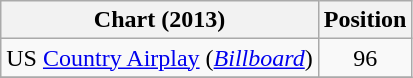<table class="wikitable sortable">
<tr>
<th scope="col">Chart (2013)</th>
<th scope="col">Position</th>
</tr>
<tr>
<td>US <a href='#'>Country Airplay</a> (<em><a href='#'>Billboard</a></em>)</td>
<td align="center">96</td>
</tr>
<tr>
</tr>
</table>
